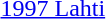<table>
<tr>
<td><a href='#'>1997 Lahti</a></td>
<td></td>
<td></td>
<td></td>
</tr>
</table>
